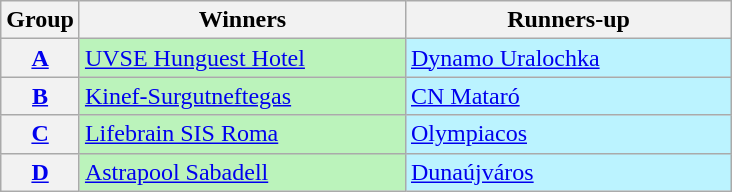<table class="wikitable">
<tr>
<th>Group</th>
<th width=210>Winners</th>
<th width=210>Runners-up</th>
</tr>
<tr>
<th><a href='#'>A</a></th>
<td bgcolor=#BBF3BB> <a href='#'>UVSE Hunguest Hotel</a></td>
<td bgcolor=#BBF3FF> <a href='#'>Dynamo Uralochka</a></td>
</tr>
<tr>
<th><a href='#'>B</a></th>
<td bgcolor=#BBF3BB> <a href='#'>Kinef-Surgutneftegas</a></td>
<td bgcolor=#BBF3FF> <a href='#'>CN Mataró</a></td>
</tr>
<tr>
<th><a href='#'>C</a></th>
<td bgcolor=#BBF3BB> <a href='#'>Lifebrain SIS Roma</a></td>
<td bgcolor=#BBF3FF> <a href='#'>Olympiacos</a></td>
</tr>
<tr>
<th><a href='#'>D</a></th>
<td bgcolor=#BBF3BB> <a href='#'>Astrapool Sabadell</a></td>
<td bgcolor=#BBF3FF> <a href='#'>Dunaújváros</a></td>
</tr>
</table>
